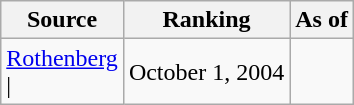<table class="wikitable" style="text-align:center">
<tr>
<th>Source</th>
<th>Ranking</th>
<th>As of</th>
</tr>
<tr>
<td align=left><a href='#'>Rothenberg</a><br>| </td>
<td>October 1, 2004</td>
</tr>
</table>
